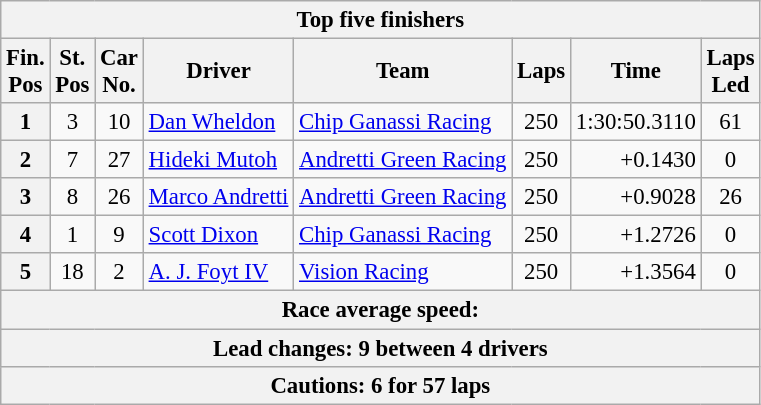<table class="wikitable" style="font-size:95%;text-align:center">
<tr>
<th colspan=9>Top five finishers</th>
</tr>
<tr>
<th>Fin.<br>Pos</th>
<th>St.<br>Pos</th>
<th>Car<br>No.</th>
<th>Driver</th>
<th>Team</th>
<th>Laps</th>
<th>Time</th>
<th>Laps<br>Led</th>
</tr>
<tr>
<th>1</th>
<td>3</td>
<td>10</td>
<td style="text-align:left"> <a href='#'>Dan Wheldon</a></td>
<td style="text-align:left"><a href='#'>Chip Ganassi Racing</a></td>
<td>250</td>
<td align=right>1:30:50.3110</td>
<td>61</td>
</tr>
<tr>
<th>2</th>
<td>7</td>
<td>27</td>
<td style="text-align:left"> <a href='#'>Hideki Mutoh</a></td>
<td style="text-align:left"><a href='#'>Andretti Green Racing</a></td>
<td>250</td>
<td align=right>+0.1430</td>
<td>0</td>
</tr>
<tr>
<th>3</th>
<td>8</td>
<td>26</td>
<td style="text-align:left"> <a href='#'>Marco Andretti</a></td>
<td style="text-align:left"><a href='#'>Andretti Green Racing</a></td>
<td>250</td>
<td align=right>+0.9028</td>
<td>26</td>
</tr>
<tr>
<th>4</th>
<td>1</td>
<td>9</td>
<td style="text-align:left"> <a href='#'>Scott Dixon</a></td>
<td style="text-align:left"><a href='#'>Chip Ganassi Racing</a></td>
<td>250</td>
<td align=right>+1.2726</td>
<td>0</td>
</tr>
<tr>
<th>5</th>
<td>18</td>
<td>2</td>
<td style="text-align:left"> <a href='#'>A. J. Foyt IV</a></td>
<td style="text-align:left"><a href='#'>Vision Racing</a></td>
<td>250</td>
<td align=right>+1.3564</td>
<td>0</td>
</tr>
<tr>
<th colspan=9>Race average speed: </th>
</tr>
<tr>
<th colspan=9>Lead changes: 9 between 4 drivers</th>
</tr>
<tr>
<th colspan=9>Cautions: 6 for 57 laps</th>
</tr>
</table>
